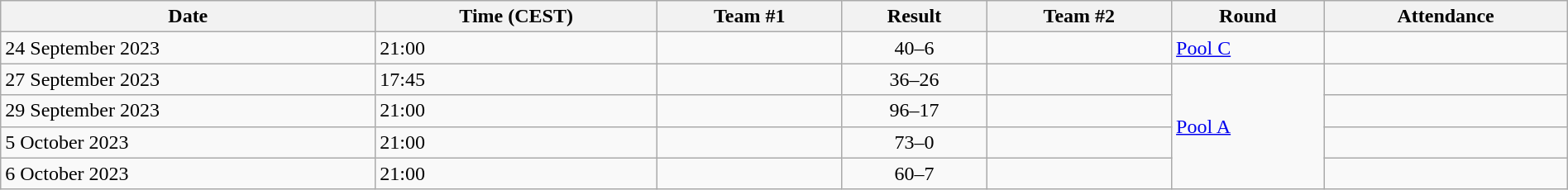<table class="wikitable"  style="text-align:left; width:100%;">
<tr>
<th>Date</th>
<th>Time (CEST)</th>
<th>Team #1</th>
<th>Result</th>
<th>Team #2</th>
<th>Round</th>
<th>Attendance</th>
</tr>
<tr>
<td>24 September 2023</td>
<td>21:00</td>
<td align=right></td>
<td style="text-align:center;">40–6</td>
<td></td>
<td><a href='#'>Pool C</a></td>
<td></td>
</tr>
<tr>
<td>27 September 2023</td>
<td>17:45</td>
<td align=right></td>
<td style="text-align:center;">36–26</td>
<td></td>
<td rowspan="4"><a href='#'>Pool A</a></td>
<td></td>
</tr>
<tr>
<td>29 September 2023</td>
<td>21:00</td>
<td align=right></td>
<td style="text-align:center;">96–17</td>
<td></td>
<td></td>
</tr>
<tr>
<td>5 October 2023</td>
<td>21:00</td>
<td align=right></td>
<td style="text-align:center;">73–0</td>
<td></td>
<td></td>
</tr>
<tr>
<td>6 October 2023</td>
<td>21:00</td>
<td align=right></td>
<td style="text-align:center;">60–7</td>
<td></td>
<td></td>
</tr>
</table>
